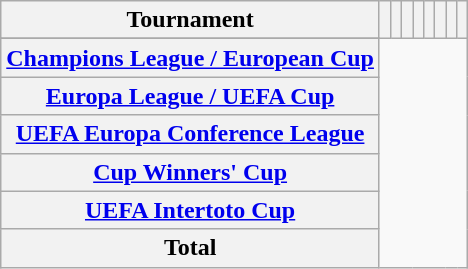<table class="wikitable plainrowheaders sortable">
<tr>
<th>Tournament</th>
<th scope=col></th>
<th scope=col></th>
<th scope=col></th>
<th scope=col></th>
<th scope=col></th>
<th scope=col></th>
<th scope=col></th>
<th scope=col></th>
</tr>
<tr>
</tr>
<tr>
<th scope="row" align=left><a href='#'>Champions League / European Cup</a><br></th>
</tr>
<tr>
<th scope="row" align=left><a href='#'>Europa League / UEFA Cup</a><br></th>
</tr>
<tr>
<th scope="row" align=left><a href='#'>UEFA Europa Conference League</a><br></th>
</tr>
<tr>
<th scope="row" align=left><a href='#'>Cup Winners' Cup</a><br></th>
</tr>
<tr>
<th scope="row" align=left><a href='#'>UEFA Intertoto Cup</a><br></th>
</tr>
<tr>
<th>Total<br></th>
</tr>
</table>
